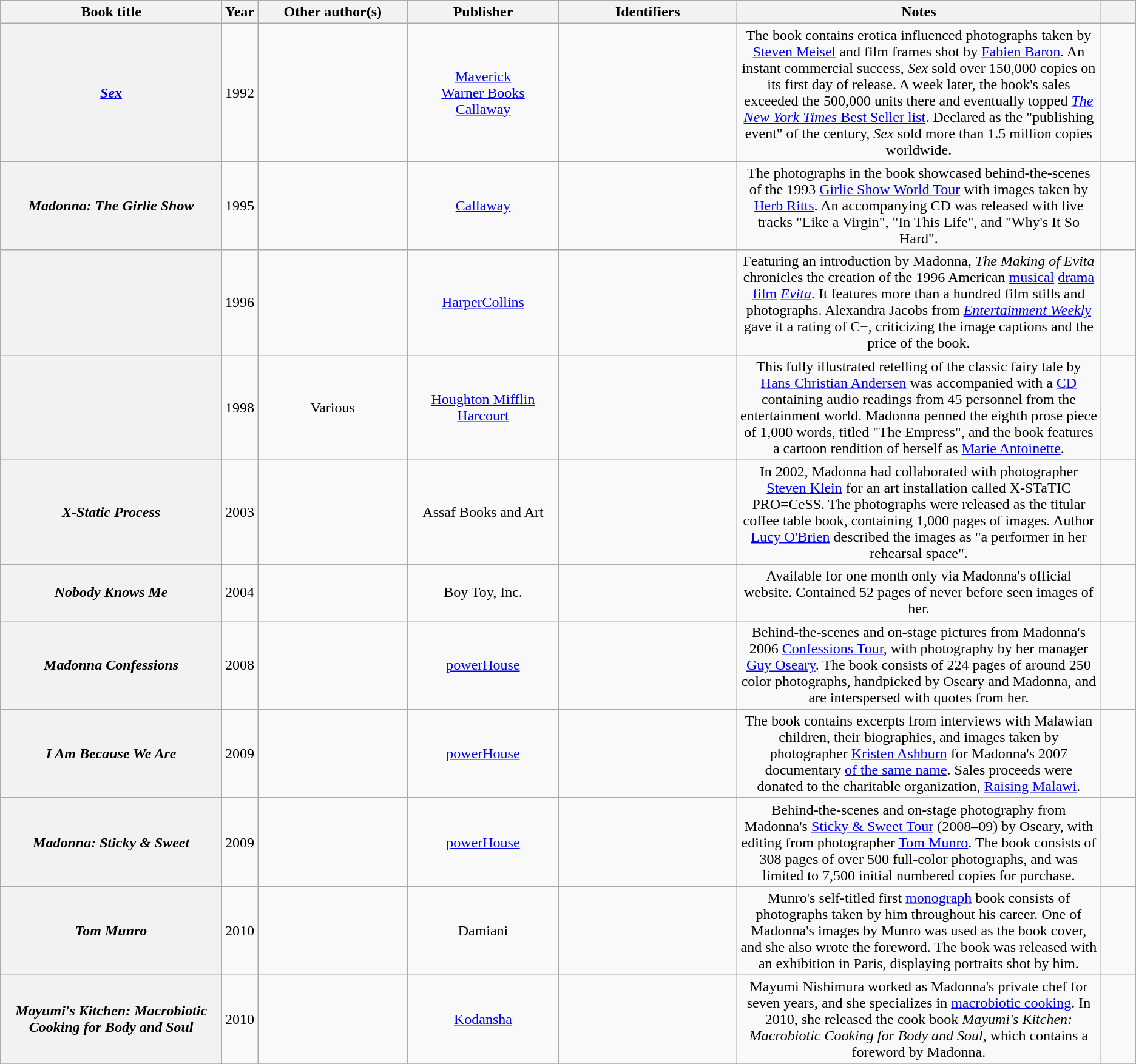<table class="wikitable sortable plainrowheaders"  style="text-align:center;">
<tr>
<th scope="col" style="width:15em;">Book title</th>
<th scope="col" style="width:2em;">Year</th>
<th scope="col" style="width:10em;">Other author(s)</th>
<th scope="col" style="width:10em;">Publisher</th>
<th scope="col" style="width:12em;" class="unsortable">Identifiers</th>
<th scope="col" style="width:25em;" class="unsortable">Notes</th>
<th scope="col" style="width:2em;" class="unsortable"></th>
</tr>
<tr>
<th scope="row"><em><a href='#'>Sex</a></em></th>
<td>1992</td>
<td></td>
<td><a href='#'>Maverick</a><br> <a href='#'>Warner Books</a><br><a href='#'>Callaway</a></td>
<td> <br>  <br> </td>
<td>The book contains erotica influenced photographs taken by <a href='#'>Steven Meisel</a> and film frames shot by <a href='#'>Fabien Baron</a>. An instant commercial success, <em>Sex</em> sold over 150,000 copies on its first day of release. A week later, the book's sales exceeded the 500,000 units there and eventually topped <a href='#'><em>The New York Times</em> Best Seller list</a>. Declared as the "publishing event" of the century, <em>Sex</em> sold more than 1.5 million copies worldwide.</td>
<td><br><br></td>
</tr>
<tr>
<th scope="row"><em>Madonna: The Girlie Show</em></th>
<td>1995</td>
<td></td>
<td><a href='#'>Callaway</a></td>
<td><br><br></td>
<td>The photographs in the book showcased behind-the-scenes of the 1993 <a href='#'>Girlie Show World Tour</a> with images taken by <a href='#'>Herb Ritts</a>. An accompanying CD was released with live tracks "Like a Virgin", "In This Life", and "Why's It So Hard".</td>
<td><br></td>
</tr>
<tr>
<th scope="row"><em></em></th>
<td>1996</td>
<td></td>
<td><a href='#'>HarperCollins</a></td>
<td><br><br></td>
<td>Featuring an introduction by Madonna, <em>The Making of Evita</em> chronicles the creation of the 1996 American <a href='#'>musical</a> <a href='#'>drama film</a> <em><a href='#'>Evita</a></em>. It features more than a hundred film stills and photographs. Alexandra Jacobs from <em><a href='#'>Entertainment Weekly</a></em> gave it a rating of C−, criticizing the image captions and the price of the book.</td>
<td></td>
</tr>
<tr>
<th scope="row"><em></em></th>
<td>1998</td>
<td>Various</td>
<td><a href='#'>Houghton Mifflin Harcourt</a></td>
<td><br>  <br></td>
<td>This fully illustrated retelling of the classic fairy tale by <a href='#'>Hans Christian Andersen</a> was accompanied with a <a href='#'>CD</a> containing audio readings from 45 personnel from the entertainment world. Madonna penned the eighth prose piece of 1,000 words, titled "The Empress", and the book features a cartoon rendition of herself as <a href='#'>Marie Antoinette</a>.</td>
<td><br><br></td>
</tr>
<tr>
<th scope="row"><em>X-Static Process</em></th>
<td>2003</td>
<td></td>
<td>Assaf Books and Art</td>
<td></td>
<td>In 2002, Madonna had collaborated with photographer <a href='#'>Steven Klein</a> for an art installation called X-STaTIC PRO=CeSS. The photographs were released as the titular coffee table book, containing 1,000 pages of images. Author <a href='#'>Lucy O'Brien</a> described the images as "a performer in her rehearsal space".</td>
<td></td>
</tr>
<tr>
<th scope="row"><em>Nobody Knows Me</em></th>
<td>2004</td>
<td></td>
<td>Boy Toy, Inc.</td>
<td></td>
<td>Available for one month only via Madonna's official website. Contained 52 pages of never before seen images of her.</td>
<td></td>
</tr>
<tr>
<th scope="row"><em>Madonna Confessions</em></th>
<td>2008</td>
<td></td>
<td><a href='#'>powerHouse</a></td>
<td><br></td>
<td>Behind-the-scenes and on-stage pictures from Madonna's 2006 <a href='#'>Confessions Tour</a>, with photography by her manager <a href='#'>Guy Oseary</a>. The book consists of 224 pages of around 250 color photographs, handpicked by Oseary and Madonna, and are interspersed with quotes from her.</td>
<td><br></td>
</tr>
<tr>
<th scope="row"><em>I Am Because We Are</em></th>
<td>2009</td>
<td></td>
<td><a href='#'>powerHouse</a></td>
<td> <br><br></td>
<td>The book contains excerpts from interviews with Malawian children, their biographies, and images taken by photographer <a href='#'>Kristen Ashburn</a> for Madonna's 2007 documentary <a href='#'>of the same name</a>. Sales proceeds were donated to the charitable organization, <a href='#'>Raising Malawi</a>.</td>
<td><br></td>
</tr>
<tr>
<th scope="row"><em>Madonna: Sticky & Sweet</em></th>
<td>2009</td>
<td></td>
<td><a href='#'>powerHouse</a></td>
<td> <br><br></td>
<td>Behind-the-scenes and on-stage photography from Madonna's <a href='#'>Sticky & Sweet Tour</a> (2008–09) by Oseary, with editing from photographer <a href='#'>Tom Munro</a>. The book consists of 308 pages of over 500 full-color photographs, and was limited to 7,500 initial numbered copies for purchase.</td>
<td><br></td>
</tr>
<tr>
<th scope="row"><em>Tom Munro</em></th>
<td>2010</td>
<td></td>
<td>Damiani</td>
<td><br><br></td>
<td>Munro's self-titled first <a href='#'>monograph</a> book consists of photographs taken by him throughout his career. One of Madonna's images by Munro was used as the book cover, and she also wrote the foreword. The book was released with an exhibition in Paris, displaying portraits shot by him.</td>
<td><br><br></td>
</tr>
<tr>
<th scope="row"><em>Mayumi's Kitchen: Macrobiotic Cooking for Body and Soul</em></th>
<td>2010</td>
<td></td>
<td><a href='#'>Kodansha</a></td>
<td><br><br></td>
<td>Mayumi Nishimura worked as Madonna's private chef for seven years, and she specializes in <a href='#'>macrobiotic cooking</a>. In 2010, she released the cook book <em>Mayumi's Kitchen: Macrobiotic Cooking for Body and Soul</em>, which contains a foreword by Madonna.</td>
<td><br></td>
</tr>
<tr>
</tr>
</table>
